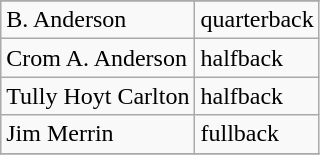<table class="wikitable">
<tr>
</tr>
<tr>
<td>B. Anderson</td>
<td>quarterback</td>
</tr>
<tr>
<td>Crom A. Anderson</td>
<td>halfback</td>
</tr>
<tr>
<td>Tully Hoyt Carlton</td>
<td>halfback</td>
</tr>
<tr>
<td>Jim Merrin</td>
<td>fullback</td>
</tr>
<tr>
</tr>
</table>
